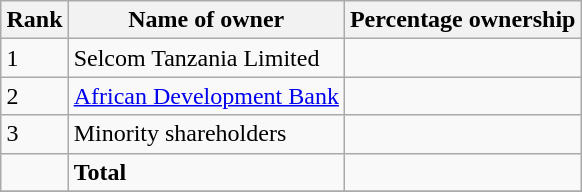<table class="wikitable sortable" style="margin: 0.5em auto">
<tr>
<th>Rank</th>
<th>Name of owner</th>
<th>Percentage ownership</th>
</tr>
<tr>
<td>1</td>
<td>Selcom Tanzania Limited</td>
<td></td>
</tr>
<tr>
<td>2</td>
<td><a href='#'>African Development Bank</a></td>
<td></td>
</tr>
<tr>
<td>3</td>
<td>Minority shareholders</td>
<td></td>
</tr>
<tr>
<td></td>
<td><strong>Total</strong></td>
<td></td>
</tr>
<tr>
</tr>
</table>
